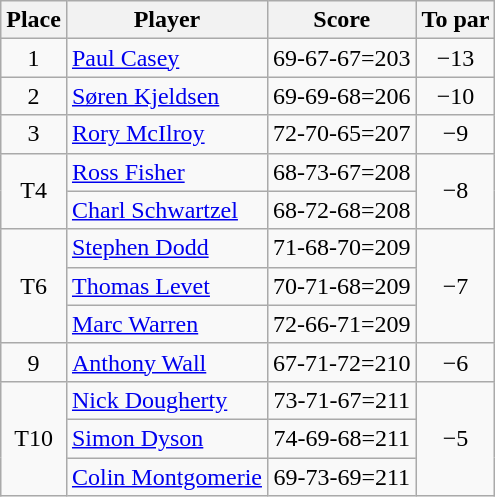<table class="wikitable">
<tr>
<th>Place</th>
<th>Player</th>
<th>Score</th>
<th>To par</th>
</tr>
<tr>
<td align=center>1</td>
<td> <a href='#'>Paul Casey</a></td>
<td align=center>69-67-67=203</td>
<td align=center>−13</td>
</tr>
<tr>
<td align=center>2</td>
<td> <a href='#'>Søren Kjeldsen</a></td>
<td align=center>69-69-68=206</td>
<td align=center>−10</td>
</tr>
<tr>
<td align=center>3</td>
<td> <a href='#'>Rory McIlroy</a></td>
<td align=center>72-70-65=207</td>
<td align=center>−9</td>
</tr>
<tr>
<td rowspan="2" align=center>T4</td>
<td> <a href='#'>Ross Fisher</a></td>
<td align=center>68-73-67=208</td>
<td rowspan="2" align=center>−8</td>
</tr>
<tr>
<td> <a href='#'>Charl Schwartzel</a></td>
<td align=center>68-72-68=208</td>
</tr>
<tr>
<td rowspan="3" align=center>T6</td>
<td> <a href='#'>Stephen Dodd</a></td>
<td align=center>71-68-70=209</td>
<td rowspan="3" align=center>−7</td>
</tr>
<tr>
<td> <a href='#'>Thomas Levet</a></td>
<td align=center>70-71-68=209</td>
</tr>
<tr>
<td> <a href='#'>Marc Warren</a></td>
<td align=center>72-66-71=209</td>
</tr>
<tr>
<td align=center>9</td>
<td> <a href='#'>Anthony Wall</a></td>
<td align=center>67-71-72=210</td>
<td align=center>−6</td>
</tr>
<tr>
<td rowspan="3" align=center>T10</td>
<td> <a href='#'>Nick Dougherty</a></td>
<td align=center>73-71-67=211</td>
<td rowspan="3" align=center>−5</td>
</tr>
<tr>
<td> <a href='#'>Simon Dyson</a></td>
<td align=center>74-69-68=211</td>
</tr>
<tr>
<td> <a href='#'>Colin Montgomerie</a></td>
<td align=center>69-73-69=211</td>
</tr>
</table>
